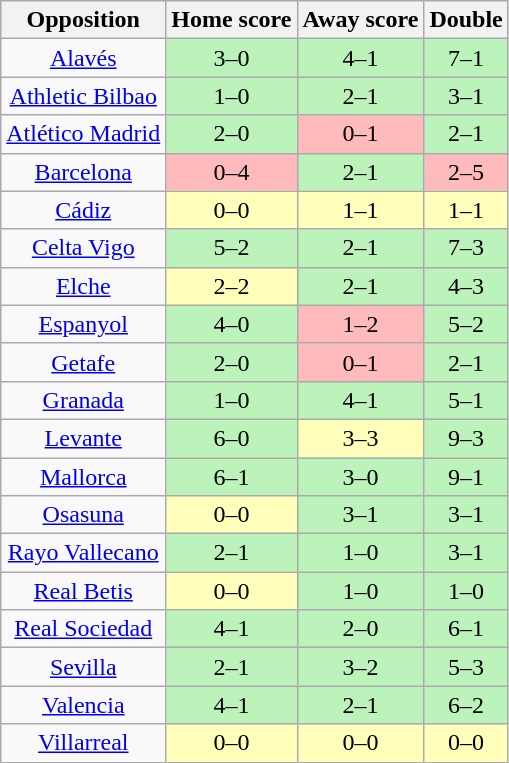<table class="wikitable" style="text-align: center;">
<tr>
<th>Opposition</th>
<th>Home score</th>
<th>Away score</th>
<th>Double</th>
</tr>
<tr>
<td><a href='#'>Alavés</a></td>
<td bgcolor=#BBF3BB>3–0</td>
<td bgcolor=#BBF3BB>4–1</td>
<td bgcolor=#BBF3BB>7–1</td>
</tr>
<tr>
<td><a href='#'>Athletic Bilbao</a></td>
<td bgcolor=#BBF3BB>1–0</td>
<td bgcolor=#BBF3BB>2–1</td>
<td bgcolor=#BBF3BB>3–1</td>
</tr>
<tr>
<td><a href='#'>Atlético Madrid</a></td>
<td bgcolor=#BBF3BB>2–0</td>
<td bgcolor=#FFBBBB>0–1</td>
<td bgcolor=#BBF3BB>2–1</td>
</tr>
<tr>
<td><a href='#'>Barcelona</a></td>
<td bgcolor=#FFBBBB>0–4</td>
<td bgcolor=#BBF3BB>2–1</td>
<td bgcolor=#FFBBBB>2–5</td>
</tr>
<tr>
<td><a href='#'>Cádiz</a></td>
<td bgcolor=#FFFFBB>0–0</td>
<td bgcolor=#FFFFBB>1–1</td>
<td bgcolor=#FFFFBB>1–1</td>
</tr>
<tr>
<td><a href='#'>Celta Vigo</a></td>
<td bgcolor=#BBF3BB>5–2</td>
<td bgcolor=#BBF3BB>2–1</td>
<td bgcolor=#BBF3BB>7–3</td>
</tr>
<tr>
<td><a href='#'>Elche</a></td>
<td bgcolor=#FFFFBB>2–2</td>
<td bgcolor=#BBF3BB>2–1</td>
<td bgcolor=#BBF3BB>4–3</td>
</tr>
<tr>
<td><a href='#'>Espanyol</a></td>
<td bgcolor=#BBF3BB>4–0</td>
<td bgcolor=#FFBBBB>1–2</td>
<td bgcolor=#BBF3BB>5–2</td>
</tr>
<tr>
<td><a href='#'>Getafe</a></td>
<td bgcolor=#BBF3BB>2–0</td>
<td bgcolor=#FFBBBB>0–1</td>
<td bgcolor=#BBF3BB>2–1</td>
</tr>
<tr>
<td><a href='#'>Granada</a></td>
<td bgcolor=#BBF3BB>1–0</td>
<td bgcolor=#BBF3BB>4–1</td>
<td bgcolor=#BBF3BB>5–1</td>
</tr>
<tr>
<td><a href='#'>Levante</a></td>
<td bgcolor=#BBF3BB>6–0</td>
<td bgcolor=#FFFFBB>3–3</td>
<td bgcolor=#BBF3BB>9–3</td>
</tr>
<tr>
<td><a href='#'>Mallorca</a></td>
<td bgcolor=#BBF3BB>6–1</td>
<td bgcolor=#BBF3BB>3–0</td>
<td bgcolor=#BBF3BB>9–1</td>
</tr>
<tr>
<td><a href='#'>Osasuna</a></td>
<td bgcolor=#FFFFBB>0–0</td>
<td bgcolor=#BBF3BB>3–1</td>
<td bgcolor=#BBF3BB>3–1</td>
</tr>
<tr>
<td><a href='#'>Rayo Vallecano</a></td>
<td bgcolor=#BBF3BB>2–1</td>
<td bgcolor=#BBF3BB>1–0</td>
<td bgcolor=#BBF3BB>3–1</td>
</tr>
<tr>
<td><a href='#'>Real Betis</a></td>
<td bgcolor=#FFFFBB>0–0</td>
<td bgcolor=#BBF3BB>1–0</td>
<td bgcolor=#BBF3BB>1–0</td>
</tr>
<tr>
<td><a href='#'>Real Sociedad</a></td>
<td bgcolor=#BBF3BB>4–1</td>
<td bgcolor=#BBF3BB>2–0</td>
<td bgcolor=#BBF3BB>6–1</td>
</tr>
<tr>
<td><a href='#'>Sevilla</a></td>
<td bgcolor=#BBF3BB>2–1</td>
<td bgcolor=#BBF3BB>3–2</td>
<td bgcolor=#BBF3BB>5–3</td>
</tr>
<tr>
<td><a href='#'>Valencia</a></td>
<td bgcolor=#BBF3BB>4–1</td>
<td bgcolor=#BBF3BB>2–1</td>
<td bgcolor=#BBF3BB>6–2</td>
</tr>
<tr>
<td><a href='#'>Villarreal</a></td>
<td bgcolor=#FFFFBB>0–0</td>
<td bgcolor=#FFFFBB>0–0</td>
<td bgcolor=#FFFFBB>0–0</td>
</tr>
</table>
